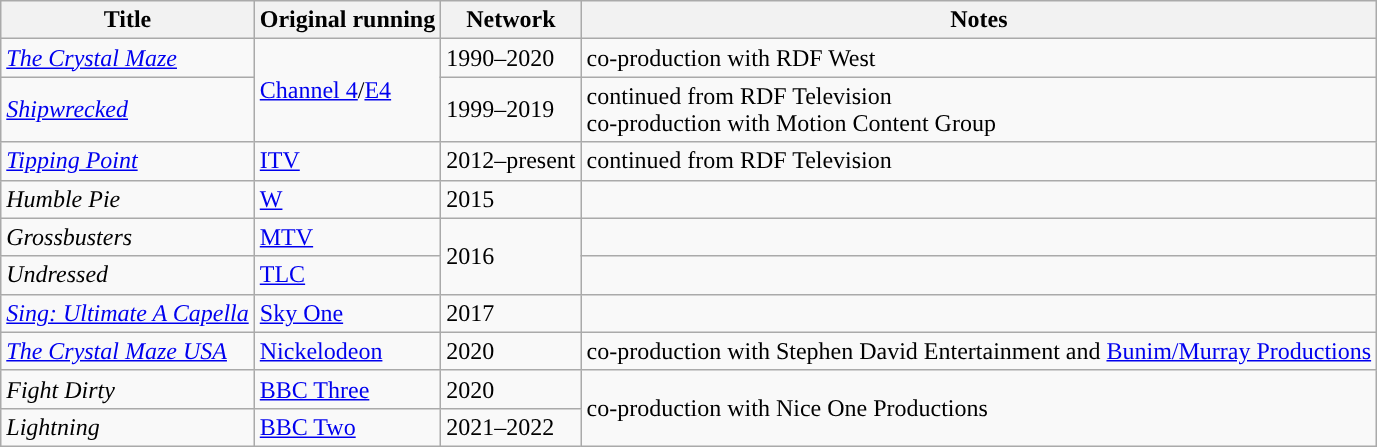<table class="wikitable sortable">
<tr>
<th>Title</th>
<th>Original running</th>
<th>Network</th>
<th>Notes</th>
</tr>
<tr>
<td><em><a href='#'>The Crystal Maze</a></em></td>
<td rowspan="2'"><a href='#'>Channel 4</a>/<a href='#'>E4</a></td>
<td>1990–2020</td>
<td>co-production with RDF West</td>
</tr>
<tr>
<td><em><a href='#'>Shipwrecked</a></em></td>
<td>1999–2019</td>
<td>continued from RDF Television<br>co-production with Motion Content Group</td>
</tr>
<tr>
<td><em><a href='#'>Tipping Point</a></em></td>
<td><a href='#'>ITV</a></td>
<td>2012–present</td>
<td>continued from RDF Television</td>
</tr>
<tr>
<td><em>Humble Pie</em></td>
<td><a href='#'>W</a></td>
<td>2015</td>
<td></td>
</tr>
<tr>
<td><em>Grossbusters</em></td>
<td><a href='#'>MTV</a></td>
<td rowspan="2">2016</td>
<td></td>
</tr>
<tr>
<td><em>Undressed</em></td>
<td><a href='#'>TLC</a></td>
<td></td>
</tr>
<tr>
<td><em><a href='#'>Sing: Ultimate A Capella</a></em></td>
<td><a href='#'>Sky One</a></td>
<td>2017</td>
<td></td>
</tr>
<tr>
<td><em><a href='#'>The Crystal Maze USA</a></em></td>
<td><a href='#'>Nickelodeon</a></td>
<td>2020</td>
<td>co-production with Stephen David Entertainment and <a href='#'>Bunim/Murray Productions</a></td>
</tr>
<tr>
<td><em>Fight Dirty</em></td>
<td><a href='#'>BBC Three</a></td>
<td>2020</td>
<td rowspan="2">co-production with Nice One Productions</td>
</tr>
<tr>
<td><em>Lightning</em></td>
<td><a href='#'>BBC Two</a></td>
<td>2021–2022</td>
</tr>
</table>
